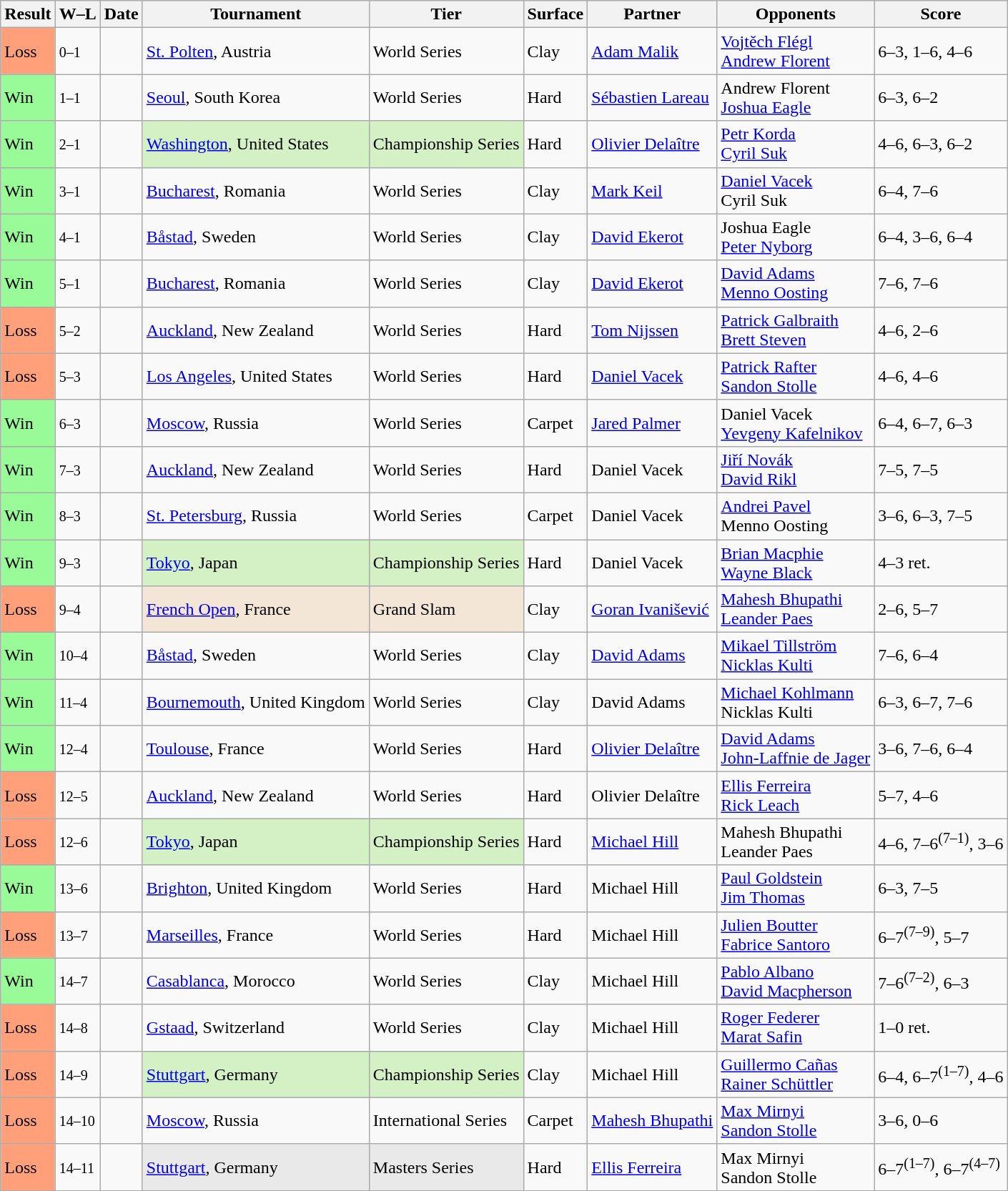<table class="sortable wikitable">
<tr>
<th>Result</th>
<th class="unsortable">W–L</th>
<th>Date</th>
<th>Tournament</th>
<th>Tier</th>
<th>Surface</th>
<th>Partner</th>
<th>Opponents</th>
<th class="unsortable">Score</th>
</tr>
<tr>
<td style="background:#ffa07a;">Loss</td>
<td><small>0–1</small></td>
<td><a href='#'></a></td>
<td><a href='#'>St. Polten</a>, Austria</td>
<td>World Series</td>
<td>Clay</td>
<td> <a href='#'>Adam Malik</a></td>
<td> <a href='#'>Vojtěch Flégl</a> <br>  <a href='#'>Andrew Florent</a></td>
<td>6–3, 1–6, 4–6</td>
</tr>
<tr>
<td style="background:#98fb98;">Win</td>
<td><small>1–1</small></td>
<td><a href='#'></a></td>
<td><a href='#'>Seoul</a>, South Korea</td>
<td>World Series</td>
<td>Hard</td>
<td> <a href='#'>Sébastien Lareau</a></td>
<td> Andrew Florent <br>  <a href='#'>Joshua Eagle</a></td>
<td>6–3, 6–2</td>
</tr>
<tr>
<td style="background:#98fb98;">Win</td>
<td><small>2–1</small></td>
<td><a href='#'></a></td>
<td style="background:#d4f1c5;"><a href='#'>Washington</a>, United States</td>
<td style="background:#d4f1c5;">Championship Series</td>
<td>Hard</td>
<td> <a href='#'>Olivier Delaître</a></td>
<td> <a href='#'>Petr Korda</a> <br>  <a href='#'>Cyril Suk</a></td>
<td>4–6, 6–3, 6–2</td>
</tr>
<tr>
<td style="background:#98fb98;">Win</td>
<td><small>3–1</small></td>
<td><a href='#'></a></td>
<td><a href='#'>Bucharest</a>, Romania</td>
<td>World Series</td>
<td>Clay</td>
<td> <a href='#'>Mark Keil</a></td>
<td> <a href='#'>Daniel Vacek</a> <br>  Cyril Suk</td>
<td>6–4, 7–6</td>
</tr>
<tr>
<td style="background:#98fb98;">Win</td>
<td><small>4–1</small></td>
<td><a href='#'></a></td>
<td><a href='#'>Båstad</a>, Sweden</td>
<td>World Series</td>
<td>Clay</td>
<td> <a href='#'>David Ekerot</a></td>
<td> Joshua Eagle <br>  <a href='#'>Peter Nyborg</a></td>
<td>6–4, 3–6, 6–4</td>
</tr>
<tr>
<td style="background:#98fb98;">Win</td>
<td><small>5–1</small></td>
<td><a href='#'></a></td>
<td><a href='#'>Bucharest</a>, Romania</td>
<td>World Series</td>
<td>Clay</td>
<td> <a href='#'>David Ekerot</a></td>
<td> <a href='#'>David Adams</a> <br>  <a href='#'>Menno Oosting</a></td>
<td>7–6, 7–6</td>
</tr>
<tr>
<td style="background:#ffa07a;">Loss</td>
<td><small>5–2</small></td>
<td><a href='#'></a></td>
<td><a href='#'>Auckland</a>, New Zealand</td>
<td>World Series</td>
<td>Hard</td>
<td> <a href='#'>Tom Nijssen</a></td>
<td> <a href='#'>Patrick Galbraith</a> <br>  <a href='#'>Brett Steven</a></td>
<td>4–6, 2–6</td>
</tr>
<tr>
<td style="background:#ffa07a;">Loss</td>
<td><small>5–3</small></td>
<td><a href='#'></a></td>
<td><a href='#'>Los Angeles</a>, United States</td>
<td>World Series</td>
<td>Hard</td>
<td> <a href='#'>Daniel Vacek</a></td>
<td> <a href='#'>Patrick Rafter</a> <br>  <a href='#'>Sandon Stolle</a></td>
<td>4–6, 4–6</td>
</tr>
<tr>
<td style="background:#98fb98;">Win</td>
<td><small>6–3</small></td>
<td><a href='#'></a></td>
<td><a href='#'>Moscow</a>, Russia</td>
<td>World Series</td>
<td>Carpet</td>
<td> <a href='#'>Jared Palmer</a></td>
<td> Daniel Vacek <br>  <a href='#'>Yevgeny Kafelnikov</a></td>
<td>6–4, 6–7, 6–3</td>
</tr>
<tr>
<td style="background:#98fb98;">Win</td>
<td><small>7–3</small></td>
<td><a href='#'></a></td>
<td><a href='#'>Auckland</a>, New Zealand</td>
<td>World Series</td>
<td>Hard</td>
<td> Daniel Vacek</td>
<td> <a href='#'>Jiří Novák</a> <br>  <a href='#'>David Rikl</a></td>
<td>7–5, 7–5</td>
</tr>
<tr>
<td style="background:#98fb98;">Win</td>
<td><small>8–3</small></td>
<td><a href='#'></a></td>
<td><a href='#'>St. Petersburg</a>, Russia</td>
<td>World Series</td>
<td>Carpet</td>
<td> Daniel Vacek</td>
<td> <a href='#'>Andrei Pavel</a> <br>  Menno Oosting</td>
<td>3–6, 6–3, 7–5</td>
</tr>
<tr>
<td style="background:#98fb98;">Win</td>
<td><small>9–3</small></td>
<td><a href='#'></a></td>
<td style="background:#d4f1c5;"><a href='#'>Tokyo</a>, Japan</td>
<td style="background:#d4f1c5;">Championship Series</td>
<td>Hard</td>
<td> Daniel Vacek</td>
<td> <a href='#'>Brian Macphie</a> <br>  <a href='#'>Wayne Black</a></td>
<td>4–3 ret.</td>
</tr>
<tr>
<td style="background:#ffa07a;">Loss</td>
<td><small>9–4</small></td>
<td><a href='#'></a></td>
<td style="background:#f3e6d7;"><a href='#'>French Open</a>, France</td>
<td style="background:#f3e6d7;">Grand Slam</td>
<td>Clay</td>
<td> <a href='#'>Goran Ivanišević</a></td>
<td> <a href='#'>Mahesh Bhupathi</a> <br>  <a href='#'>Leander Paes</a></td>
<td>2–6, 5–7</td>
</tr>
<tr>
<td style="background:#98fb98;">Win</td>
<td><small>10–4</small></td>
<td><a href='#'></a></td>
<td><a href='#'>Båstad</a>, Sweden</td>
<td>World Series</td>
<td>Clay</td>
<td> <a href='#'>David Adams</a></td>
<td> <a href='#'>Mikael Tillström</a> <br>  <a href='#'>Nicklas Kulti</a></td>
<td>7–6, 6–4</td>
</tr>
<tr>
<td style="background:#98fb98;">Win</td>
<td><small>11–4</small></td>
<td><a href='#'></a></td>
<td><a href='#'>Bournemouth</a>, United Kingdom</td>
<td>World Series</td>
<td>Clay</td>
<td> David Adams</td>
<td> <a href='#'>Michael Kohlmann</a> <br>  Nicklas Kulti</td>
<td>6–3, 6–7, 7–6</td>
</tr>
<tr>
<td style="background:#98fb98;">Win</td>
<td><small>12–4</small></td>
<td><a href='#'></a></td>
<td><a href='#'>Toulouse</a>, France</td>
<td>World Series</td>
<td>Hard</td>
<td> <a href='#'>Olivier Delaître</a></td>
<td> <a href='#'>David Adams</a> <br>  <a href='#'>John-Laffnie de Jager</a></td>
<td>3–6, 7–6, 6–4</td>
</tr>
<tr>
<td style="background:#ffa07a;">Loss</td>
<td><small>12–5</small></td>
<td><a href='#'></a></td>
<td><a href='#'>Auckland</a>, New Zealand</td>
<td>World Series</td>
<td>Hard</td>
<td> Olivier Delaître</td>
<td> <a href='#'>Ellis Ferreira</a> <br>  <a href='#'>Rick Leach</a></td>
<td>5–7, 4–6</td>
</tr>
<tr>
<td style="background:#ffa07a;">Loss</td>
<td><small>12–6</small></td>
<td><a href='#'></a></td>
<td style="background:#d4f1c5;"><a href='#'>Tokyo</a>, Japan</td>
<td style="background:#d4f1c5;">Championship Series</td>
<td>Hard</td>
<td> <a href='#'>Michael Hill</a></td>
<td> Mahesh Bhupathi <br>  Leander Paes</td>
<td>4–6, 7–6<sup>(7–1)</sup>, 3–6</td>
</tr>
<tr>
<td style="background:#98fb98;">Win</td>
<td><small>13–6</small></td>
<td><a href='#'></a></td>
<td><a href='#'>Brighton</a>, United Kingdom</td>
<td>World Series</td>
<td>Hard</td>
<td> Michael Hill</td>
<td> <a href='#'>Paul Goldstein</a> <br>  <a href='#'>Jim Thomas</a></td>
<td>6–3, 7–5</td>
</tr>
<tr>
<td style="background:#ffa07a;">Loss</td>
<td><small>13–7</small></td>
<td><a href='#'></a></td>
<td><a href='#'>Marseilles</a>, France</td>
<td>World Series</td>
<td>Hard</td>
<td> Michael Hill</td>
<td> <a href='#'>Julien Boutter</a> <br>  <a href='#'>Fabrice Santoro</a></td>
<td>6–7<sup>(7–9)</sup>, 5–7</td>
</tr>
<tr>
<td style="background:#98fb98;">Win</td>
<td><small>14–7</small></td>
<td><a href='#'></a></td>
<td><a href='#'>Casablanca</a>, Morocco</td>
<td>World Series</td>
<td>Clay</td>
<td> Michael Hill</td>
<td> <a href='#'>Pablo Albano</a> <br>  <a href='#'>David Macpherson</a></td>
<td>7–6<sup>(7–2)</sup>, 6–3</td>
</tr>
<tr>
<td style="background:#ffa07a;">Loss</td>
<td><small>14–8</small></td>
<td><a href='#'></a></td>
<td><a href='#'>Gstaad</a>, Switzerland</td>
<td>World Series</td>
<td>Clay</td>
<td> Michael Hill</td>
<td> <a href='#'>Roger Federer</a> <br>  <a href='#'>Marat Safin</a></td>
<td>1–0 ret.</td>
</tr>
<tr>
<td style="background:#ffa07a;">Loss</td>
<td><small>14–9</small></td>
<td><a href='#'></a></td>
<td style="background:#d4f1c5;"><a href='#'>Stuttgart</a>, Germany</td>
<td style="background:#d4f1c5;">Championship Series</td>
<td>Clay</td>
<td> Michael Hill</td>
<td> <a href='#'>Guillermo Cañas</a> <br>  <a href='#'>Rainer Schüttler</a></td>
<td>6–4, 6–7<sup>(1–7)</sup>, 4–6</td>
</tr>
<tr>
<td style="background:#ffa07a;">Loss</td>
<td><small>14–10</small></td>
<td><a href='#'></a></td>
<td><a href='#'>Moscow</a>, Russia</td>
<td>International Series</td>
<td>Carpet</td>
<td> <a href='#'>Mahesh Bhupathi</a></td>
<td> <a href='#'>Max Mirnyi</a> <br>  <a href='#'>Sandon Stolle</a></td>
<td>3–6, 0–6</td>
</tr>
<tr>
<td style="background:#ffa07a;">Loss</td>
<td><small>14–11</small></td>
<td><a href='#'></a></td>
<td style="background:#e9e9e9;"><a href='#'>Stuttgart</a>, Germany</td>
<td style="background:#e9e9e9;">Masters Series</td>
<td>Hard</td>
<td> <a href='#'>Ellis Ferreira</a></td>
<td> Max Mirnyi <br>  Sandon Stolle</td>
<td>6–7<sup>(1–7)</sup>, 6–7<sup>(4–7)</sup></td>
</tr>
</table>
